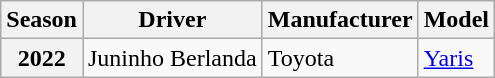<table class="wikitable">
<tr>
<th>Season</th>
<th>Driver</th>
<th>Manufacturer</th>
<th>Model</th>
</tr>
<tr>
<th>2022</th>
<td> Juninho Berlanda</td>
<td> Toyota</td>
<td><a href='#'>Yaris</a></td>
</tr>
</table>
